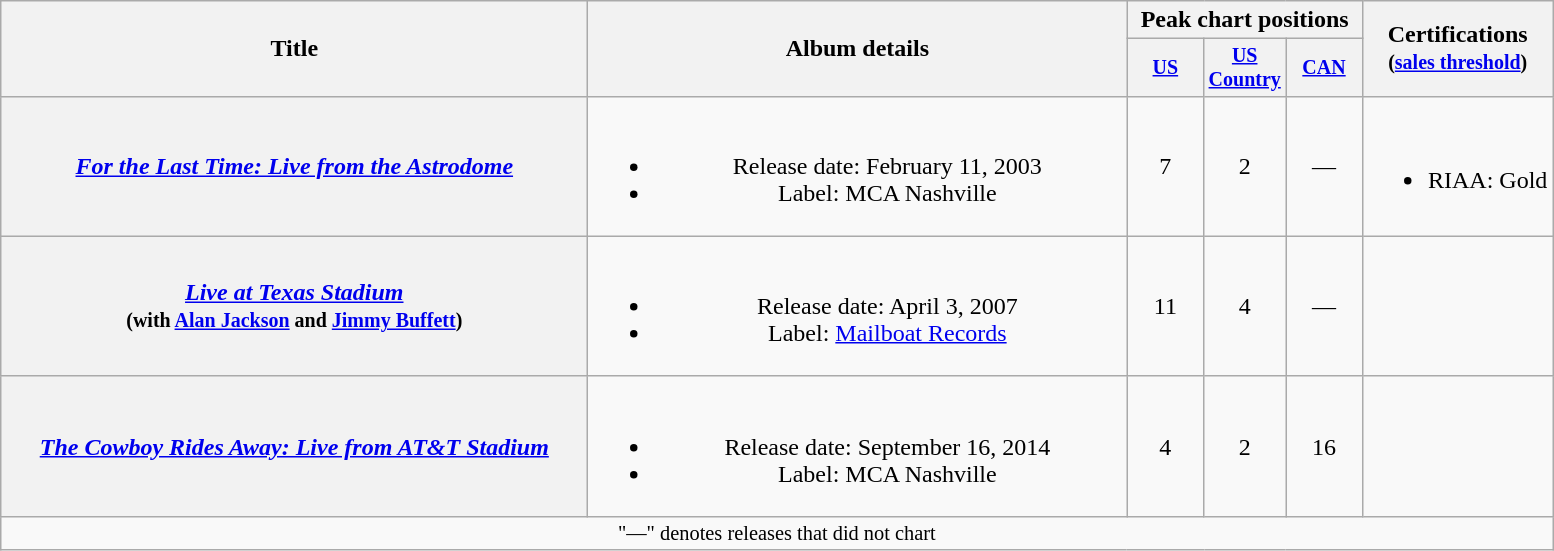<table class="wikitable plainrowheaders" style="text-align:center;">
<tr>
<th rowspan="2" style="width:24em;">Title</th>
<th rowspan="2" style="width:22em;">Album details</th>
<th colspan="3">Peak chart positions</th>
<th rowspan="2">Certifications<br><small>(<a href='#'>sales threshold</a>)</small></th>
</tr>
<tr style="font-size:smaller;">
<th width="45"><a href='#'>US</a><br></th>
<th width="45"><a href='#'>US Country</a><br></th>
<th width="45"><a href='#'>CAN</a><br></th>
</tr>
<tr>
<th scope="row"><em><a href='#'>For the Last Time: Live from the Astrodome</a></em></th>
<td><br><ul><li>Release date: February 11, 2003</li><li>Label: MCA Nashville</li></ul></td>
<td>7</td>
<td>2</td>
<td>—</td>
<td align="left"><br><ul><li>RIAA: Gold</li></ul></td>
</tr>
<tr>
<th scope="row"><em><a href='#'>Live at Texas Stadium</a></em><br><small>(with <a href='#'>Alan Jackson</a> and <a href='#'>Jimmy Buffett</a>)</small></th>
<td><br><ul><li>Release date: April 3, 2007</li><li>Label: <a href='#'>Mailboat Records</a></li></ul></td>
<td>11</td>
<td>4</td>
<td>—</td>
<td align="left"></td>
</tr>
<tr>
<th scope="row"><em><a href='#'>The Cowboy Rides Away: Live from AT&T Stadium</a></em></th>
<td><br><ul><li>Release date: September 16, 2014</li><li>Label: MCA Nashville</li></ul></td>
<td>4</td>
<td>2</td>
<td>16</td>
<td align="left"></td>
</tr>
<tr>
<td colspan="6" style="font-size:85%">"—" denotes releases that did not chart</td>
</tr>
</table>
